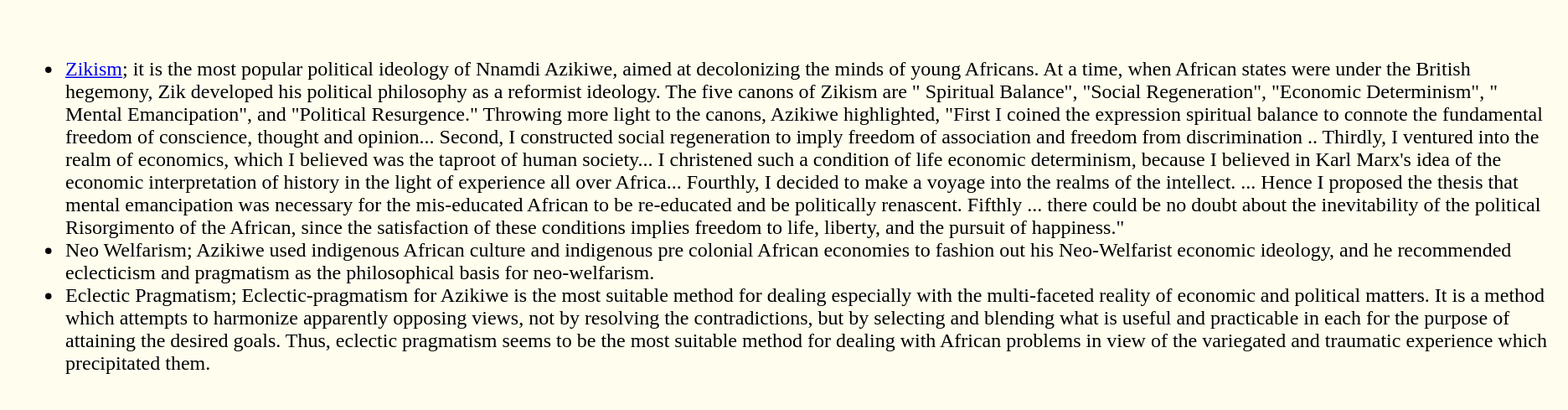<table class="toccolours" border="0" cellpadding="2" cellspacing="10" align="center" style="margin:0.5em; background:#fffeee; ">
<tr>
<td valign="top" style="font-size: 100%"><br><ul><li><a href='#'>Zikism</a>; it is the most popular political ideology of Nnamdi Azikiwe, aimed at decolonizing the minds of young Africans. At a time, when African states were under the British hegemony, Zik developed his political philosophy as a reformist ideology. The five canons of Zikism are " Spiritual Balance", "Social Regeneration", "Economic Determinism", " Mental Emancipation", and "Political Resurgence." Throwing more light to the canons, Azikiwe highlighted, "First I coined the expression spiritual balance to connote the fundamental freedom of conscience, thought and opinion... Second, I constructed social regeneration to imply freedom of association and freedom from discrimination .. Thirdly, I ventured into the realm of economics, which I believed was the taproot of human society... I christened such a condition of life economic determinism, because I believed in Karl Marx's idea of the economic interpretation of history in the light of experience all over Africa... Fourthly, I decided to make a voyage into the realms of the intellect. ... Hence I proposed the thesis that mental emancipation was necessary for the mis-educated African to be re-educated and be politically renascent. Fifthly ... there could be no doubt about the inevitability of the political Risorgimento of the African, since the satisfaction of these conditions implies freedom to life, liberty, and the pursuit of happiness."</li><li>Neo Welfarism; Azikiwe used indigenous African culture and indigenous pre colonial African economies to fashion out his Neo-Welfarist economic ideology, and he recommended eclecticism and pragmatism as the philosophical basis for neo-welfarism.</li><li>Eclectic Pragmatism; Eclectic-pragmatism for Azikiwe is the most suitable method for dealing especially with the multi-faceted reality of economic and political matters. It is a method which attempts to harmonize apparently opposing views, not by resolving the contradictions, but by selecting and blending what is useful and practicable in each for the purpose of attaining the desired goals. Thus, eclectic pragmatism seems to be the most suitable method for dealing with African problems in view of the variegated and traumatic experience which precipitated them.</li></ul></td>
</tr>
</table>
